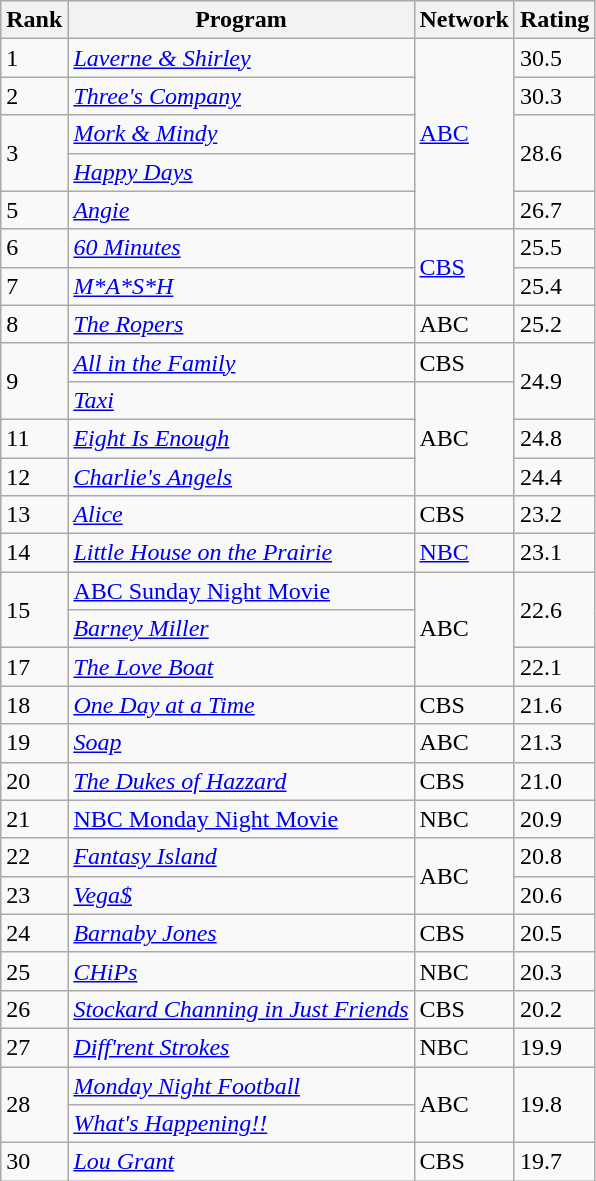<table class="wikitable">
<tr>
<th>Rank</th>
<th>Program</th>
<th>Network</th>
<th>Rating</th>
</tr>
<tr>
<td>1</td>
<td><em><a href='#'>Laverne & Shirley</a></em></td>
<td rowspan="5"><a href='#'>ABC</a></td>
<td>30.5</td>
</tr>
<tr>
<td>2</td>
<td><em><a href='#'>Three's Company</a></em></td>
<td>30.3</td>
</tr>
<tr>
<td rowspan="2">3</td>
<td><em><a href='#'>Mork & Mindy</a></em></td>
<td rowspan="2">28.6</td>
</tr>
<tr>
<td><em><a href='#'>Happy Days</a></em></td>
</tr>
<tr>
<td>5</td>
<td><em><a href='#'>Angie</a></em></td>
<td>26.7</td>
</tr>
<tr>
<td>6</td>
<td><em><a href='#'>60 Minutes</a></em></td>
<td rowspan="2"><a href='#'>CBS</a></td>
<td>25.5</td>
</tr>
<tr>
<td>7</td>
<td><em><a href='#'>M*A*S*H</a></em></td>
<td>25.4</td>
</tr>
<tr>
<td>8</td>
<td><em><a href='#'>The Ropers</a></em></td>
<td>ABC</td>
<td>25.2</td>
</tr>
<tr>
<td rowspan="2">9</td>
<td><em><a href='#'>All in the Family</a></em></td>
<td>CBS</td>
<td rowspan="2">24.9</td>
</tr>
<tr>
<td><em><a href='#'>Taxi</a></em></td>
<td rowspan="3">ABC</td>
</tr>
<tr>
<td>11</td>
<td><em><a href='#'>Eight Is Enough</a></em></td>
<td>24.8</td>
</tr>
<tr>
<td>12</td>
<td><em><a href='#'>Charlie's Angels</a></em></td>
<td>24.4</td>
</tr>
<tr>
<td>13</td>
<td><em><a href='#'>Alice</a></em></td>
<td>CBS</td>
<td>23.2</td>
</tr>
<tr>
<td>14</td>
<td><em><a href='#'>Little House on the Prairie</a></em></td>
<td><a href='#'>NBC</a></td>
<td>23.1</td>
</tr>
<tr>
<td rowspan="2">15</td>
<td><a href='#'>ABC Sunday Night Movie</a></td>
<td rowspan="3">ABC</td>
<td rowspan="2">22.6</td>
</tr>
<tr>
<td><em><a href='#'>Barney Miller</a></em></td>
</tr>
<tr>
<td>17</td>
<td><em><a href='#'>The Love Boat</a></em></td>
<td>22.1</td>
</tr>
<tr>
<td>18</td>
<td><em><a href='#'>One Day at a Time</a></em></td>
<td>CBS</td>
<td>21.6</td>
</tr>
<tr>
<td>19</td>
<td><em><a href='#'>Soap</a></em></td>
<td>ABC</td>
<td>21.3</td>
</tr>
<tr>
<td>20</td>
<td><em><a href='#'>The Dukes of Hazzard</a></em></td>
<td>CBS</td>
<td>21.0</td>
</tr>
<tr>
<td>21</td>
<td><a href='#'>NBC Monday Night Movie</a></td>
<td>NBC</td>
<td>20.9</td>
</tr>
<tr>
<td>22</td>
<td><em><a href='#'>Fantasy Island</a></em></td>
<td rowspan="2">ABC</td>
<td>20.8</td>
</tr>
<tr>
<td>23</td>
<td><em><a href='#'>Vega$</a></em></td>
<td>20.6</td>
</tr>
<tr>
<td>24</td>
<td><em><a href='#'>Barnaby Jones</a></em></td>
<td>CBS</td>
<td>20.5</td>
</tr>
<tr>
<td>25</td>
<td><em><a href='#'>CHiPs</a></em></td>
<td>NBC</td>
<td>20.3</td>
</tr>
<tr>
<td>26</td>
<td><em><a href='#'>Stockard Channing in Just Friends</a></em></td>
<td>CBS</td>
<td>20.2</td>
</tr>
<tr>
<td>27</td>
<td><em><a href='#'>Diff'rent Strokes</a></em></td>
<td>NBC</td>
<td>19.9</td>
</tr>
<tr>
<td rowspan="2">28</td>
<td><em><a href='#'>Monday Night Football</a></em></td>
<td rowspan="2">ABC</td>
<td rowspan="2">19.8</td>
</tr>
<tr>
<td><em><a href='#'>What's Happening!!</a></em></td>
</tr>
<tr>
<td>30</td>
<td><em><a href='#'>Lou Grant</a></em></td>
<td>CBS</td>
<td>19.7</td>
</tr>
</table>
